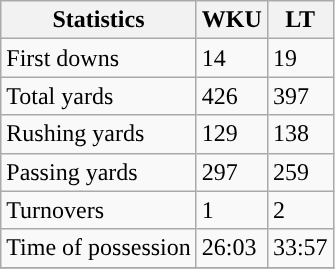<table class="wikitable">
<tr>
<th>Statistics</th>
<th>WKU</th>
<th>LT</th>
</tr>
<tr>
<td>First downs</td>
<td>14</td>
<td>19</td>
</tr>
<tr>
<td>Total yards</td>
<td>426</td>
<td>397</td>
</tr>
<tr>
<td>Rushing yards</td>
<td>129</td>
<td>138</td>
</tr>
<tr>
<td>Passing yards</td>
<td>297</td>
<td>259</td>
</tr>
<tr>
<td>Turnovers</td>
<td>1</td>
<td>2</td>
</tr>
<tr>
<td>Time of possession</td>
<td>26:03</td>
<td>33:57</td>
</tr>
<tr>
</tr>
</table>
